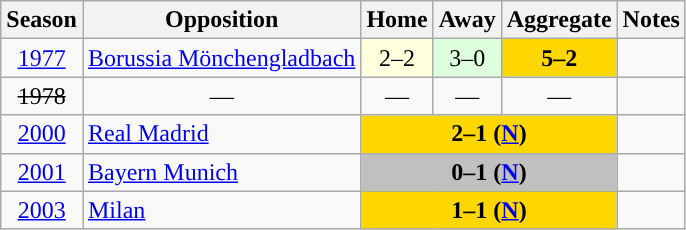<table class="wikitable sortable">
<tr>
<th>Season</th>
<th>Opposition</th>
<th>Home</th>
<th>Away</th>
<th>Aggregate</th>
<th>Notes</th>
</tr>
<tr>
<td align=center><a href='#'>1977</a></td>
<td> <a href='#'>Borussia Mönchengladbach</a></td>
<td style="text-align:center; background:#ffd;">2–2</td>
<td style="text-align:center; background:#dfd;">3–0</td>
<td bgcolor=Gold style="text-align:center;"><strong>5–2</strong></td>
<td></td>
</tr>
<tr>
<td align=center><s>1978</s></td>
<td style="text-align:center;">—</td>
<td style="text-align:center;">—</td>
<td style="text-align:center;">—</td>
<td style="text-align:center;">—</td>
<td style="text-align:center;"></td>
</tr>
<tr>
<td align=center><a href='#'>2000</a></td>
<td> <a href='#'>Real Madrid</a></td>
<td bgcolor=Gold colspan="3" style="text-align:center;"><strong>2–1 (<a href='#'>N</a>)</strong></td>
<td></td>
</tr>
<tr>
<td align=center><a href='#'>2001</a></td>
<td> <a href='#'>Bayern Munich</a></td>
<td bgcolor=silver colspan="3" style="text-align:center;"><strong>0–1  (<a href='#'>N</a>)</strong></td>
<td></td>
</tr>
<tr>
<td align=center><a href='#'>2003</a></td>
<td> <a href='#'>Milan</a></td>
<td bgcolor=Gold colspan="3" style="text-align:center;"><strong>1–1    (<a href='#'>N</a>)</strong></td>
<td></td>
</tr>
</table>
